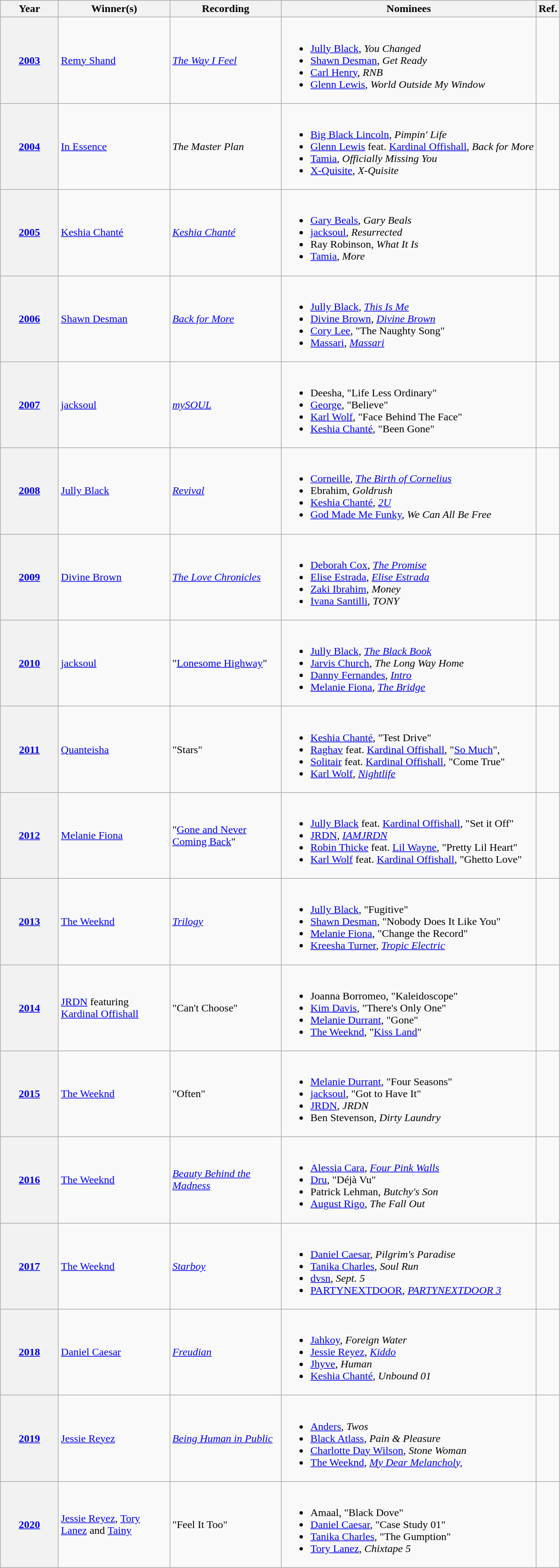<table class="wikitable sortable">
<tr>
<th scope="col" style="width:5em;">Year</th>
<th scope="col" style="width:10em;">Winner(s)</th>
<th scope="col" style="width:10em;">Recording</th>
<th scope="col" class="unsortable">Nominees</th>
<th scope="col" class="unsortable">Ref.</th>
</tr>
<tr>
<th scope="row"><a href='#'>2003</a></th>
<td><a href='#'>Remy Shand</a></td>
<td><em><a href='#'>The Way I Feel</a></em></td>
<td><br><ul><li><a href='#'>Jully Black</a>, <em>You Changed</em></li><li><a href='#'>Shawn Desman</a>, <em>Get Ready</em></li><li><a href='#'>Carl Henry</a>, <em>RNB</em></li><li><a href='#'>Glenn Lewis</a>, <em>World Outside My Window</em></li></ul></td>
<td></td>
</tr>
<tr>
<th scope="row"><a href='#'>2004</a></th>
<td><a href='#'>In Essence</a></td>
<td><em>The Master Plan</em></td>
<td><br><ul><li><a href='#'>Big Black Lincoln</a>, <em>Pimpin' Life</em></li><li><a href='#'>Glenn Lewis</a> feat. <a href='#'>Kardinal Offishall</a>, <em>Back for More</em></li><li><a href='#'>Tamia</a>, <em>Officially Missing You</em></li><li><a href='#'>X-Quisite</a>, <em>X-Quisite</em></li></ul></td>
<td></td>
</tr>
<tr>
<th scope="row"><a href='#'>2005</a></th>
<td><a href='#'>Keshia Chanté</a></td>
<td><em><a href='#'>Keshia Chanté</a></em></td>
<td><br><ul><li><a href='#'>Gary Beals</a>, <em>Gary Beals</em></li><li><a href='#'>jacksoul</a>, <em>Resurrected</em></li><li>Ray Robinson, <em>What It Is</em></li><li><a href='#'>Tamia</a>, <em>More</em></li></ul></td>
<td></td>
</tr>
<tr>
<th scope="row"><a href='#'>2006</a></th>
<td><a href='#'>Shawn Desman</a></td>
<td><em><a href='#'>Back for More</a></em></td>
<td><br><ul><li><a href='#'>Jully Black</a>, <em><a href='#'>This Is Me</a></em></li><li><a href='#'>Divine Brown</a>, <em><a href='#'>Divine Brown</a></em></li><li><a href='#'>Cory Lee</a>, "The Naughty Song"</li><li><a href='#'>Massari</a>, <em><a href='#'>Massari</a></em></li></ul></td>
<td></td>
</tr>
<tr>
<th scope="row"><a href='#'>2007</a></th>
<td><a href='#'>jacksoul</a></td>
<td><em><a href='#'>mySOUL</a></em></td>
<td><br><ul><li>Deesha, "Life Less Ordinary"</li><li><a href='#'>George</a>, "Believe"</li><li><a href='#'>Karl Wolf</a>, "Face Behind The Face"</li><li><a href='#'>Keshia Chanté</a>, "Been Gone"</li></ul></td>
<td></td>
</tr>
<tr>
<th scope="row"><a href='#'>2008</a></th>
<td><a href='#'>Jully Black</a></td>
<td><em><a href='#'>Revival</a></em></td>
<td><br><ul><li><a href='#'>Corneille</a>, <em><a href='#'>The Birth of Cornelius</a></em></li><li>Ebrahim, <em>Goldrush</em></li><li><a href='#'>Keshia Chanté</a>, <em><a href='#'>2U</a></em></li><li><a href='#'>God Made Me Funky</a>, <em>We Can All Be Free</em></li></ul></td>
<td></td>
</tr>
<tr>
<th scope="row"><a href='#'>2009</a></th>
<td><a href='#'>Divine Brown</a></td>
<td><em><a href='#'>The Love Chronicles</a></em></td>
<td><br><ul><li><a href='#'>Deborah Cox</a>, <em><a href='#'>The Promise</a></em></li><li><a href='#'>Elise Estrada</a>, <em><a href='#'>Elise Estrada</a></em></li><li><a href='#'>Zaki Ibrahim</a>, <em>Money</em></li><li><a href='#'>Ivana Santilli</a>, <em>TONY</em></li></ul></td>
<td></td>
</tr>
<tr>
<th scope="row"><a href='#'>2010</a></th>
<td><a href='#'>jacksoul</a></td>
<td>"<a href='#'>Lonesome Highway</a>"</td>
<td><br><ul><li><a href='#'>Jully Black</a>, <em><a href='#'>The Black Book</a></em></li><li><a href='#'>Jarvis Church</a>, <em>The Long Way Home</em></li><li><a href='#'>Danny Fernandes</a>, <em><a href='#'>Intro</a></em></li><li><a href='#'>Melanie Fiona</a>, <em><a href='#'>The Bridge</a></em></li></ul></td>
<td></td>
</tr>
<tr>
<th scope="row"><a href='#'>2011</a></th>
<td><a href='#'>Quanteisha</a></td>
<td>"Stars"</td>
<td><br><ul><li><a href='#'>Keshia Chanté</a>, "Test Drive"</li><li><a href='#'>Raghav</a> feat. <a href='#'>Kardinal Offishall</a>, "<a href='#'>So Much</a>",</li><li><a href='#'>Solitair</a> feat. <a href='#'>Kardinal Offishall</a>, "Come True"</li><li><a href='#'>Karl Wolf</a>, <em><a href='#'>Nightlife</a></em></li></ul></td>
<td></td>
</tr>
<tr>
<th scope="row"><a href='#'>2012</a></th>
<td><a href='#'>Melanie Fiona</a></td>
<td>"<a href='#'>Gone and Never Coming Back</a>"</td>
<td><br><ul><li><a href='#'>Jully Black</a> feat. <a href='#'>Kardinal Offishall</a>, "Set it Off"</li><li><a href='#'>JRDN</a>, <em><a href='#'>IAMJRDN</a></em></li><li><a href='#'>Robin Thicke</a> feat. <a href='#'>Lil Wayne</a>, "Pretty Lil Heart"</li><li><a href='#'>Karl Wolf</a> feat. <a href='#'>Kardinal Offishall</a>, "Ghetto Love"</li></ul></td>
<td></td>
</tr>
<tr>
<th scope="row"><a href='#'>2013</a></th>
<td><a href='#'>The Weeknd</a></td>
<td><em><a href='#'>Trilogy</a></em></td>
<td><br><ul><li><a href='#'>Jully Black</a>, "Fugitive"</li><li><a href='#'>Shawn Desman</a>, "Nobody Does It Like You"</li><li><a href='#'>Melanie Fiona</a>, "Change the Record"</li><li><a href='#'>Kreesha Turner</a>, <em><a href='#'>Tropic Electric</a></em></li></ul></td>
<td></td>
</tr>
<tr>
<th scope="row"><a href='#'>2014</a></th>
<td><a href='#'>JRDN</a> featuring <a href='#'>Kardinal Offishall</a></td>
<td>"Can't Choose"</td>
<td><br><ul><li>Joanna Borromeo, "Kaleidoscope"</li><li><a href='#'>Kim Davis</a>, "There's Only One"</li><li><a href='#'>Melanie Durrant</a>, "Gone"</li><li><a href='#'>The Weeknd</a>, "<a href='#'>Kiss Land</a>"</li></ul></td>
<td></td>
</tr>
<tr>
<th scope="row"><a href='#'>2015</a></th>
<td><a href='#'>The Weeknd</a></td>
<td>"Often"</td>
<td><br><ul><li><a href='#'>Melanie Durrant</a>, "Four Seasons"</li><li><a href='#'>jacksoul</a>, "Got to Have It"</li><li><a href='#'>JRDN</a>, <em>JRDN</em></li><li>Ben Stevenson, <em>Dirty Laundry</em></li></ul></td>
<td></td>
</tr>
<tr>
<th scope="row"><a href='#'>2016</a></th>
<td><a href='#'>The Weeknd</a></td>
<td><em><a href='#'>Beauty Behind the Madness</a></em></td>
<td><br><ul><li><a href='#'>Alessia Cara</a>, <em><a href='#'>Four Pink Walls</a></em></li><li><a href='#'>Dru</a>, "Déjà Vu"</li><li>Patrick Lehman, <em>Butchy's Son</em></li><li><a href='#'>August Rigo</a>, <em>The Fall Out</em></li></ul></td>
<td></td>
</tr>
<tr>
<th scope="row"><a href='#'>2017</a></th>
<td><a href='#'>The Weeknd</a></td>
<td><em><a href='#'>Starboy</a></em></td>
<td><br><ul><li><a href='#'>Daniel Caesar</a>, <em>Pilgrim's Paradise</em></li><li><a href='#'>Tanika Charles</a>, <em>Soul Run</em></li><li><a href='#'>dvsn</a>, <em>Sept. 5</em></li><li><a href='#'>PARTYNEXTDOOR</a>, <em><a href='#'>PARTYNEXTDOOR 3</a></em></li></ul></td>
<td></td>
</tr>
<tr>
<th scope="row"><a href='#'>2018</a></th>
<td><a href='#'>Daniel Caesar</a></td>
<td><em><a href='#'>Freudian</a></em></td>
<td><br><ul><li><a href='#'>Jahkoy</a>, <em>Foreign Water</em></li><li><a href='#'>Jessie Reyez</a>, <em><a href='#'>Kiddo</a></em></li><li><a href='#'>Jhyve</a>, <em>Human</em></li><li><a href='#'>Keshia Chanté</a>, <em>Unbound 01</em></li></ul></td>
<td></td>
</tr>
<tr>
<th scope="row"><a href='#'>2019</a></th>
<td><a href='#'>Jessie Reyez</a></td>
<td><em><a href='#'>Being Human in Public</a></em></td>
<td><br><ul><li><a href='#'>Anders</a>, <em>Twos</em></li><li><a href='#'>Black Atlass</a>, <em>Pain & Pleasure</em></li><li><a href='#'>Charlotte Day Wilson</a>, <em>Stone Woman</em></li><li><a href='#'>The Weeknd</a>, <em><a href='#'>My Dear Melancholy,</a></em></li></ul></td>
<td></td>
</tr>
<tr>
<th style="text-align:center;" scope="row"><a href='#'>2020</a></th>
<td><a href='#'>Jessie Reyez</a>, <a href='#'>Tory Lanez</a> and <a href='#'>Tainy</a></td>
<td>"Feel It Too"</td>
<td><br><ul><li>Amaal, "Black Dove"</li><li><a href='#'>Daniel Caesar</a>, "Case Study 01"</li><li><a href='#'>Tanika Charles</a>, "The Gumption"</li><li><a href='#'>Tory Lanez</a>, <em>Chixtape 5</em></li></ul></td>
<td></td>
</tr>
</table>
